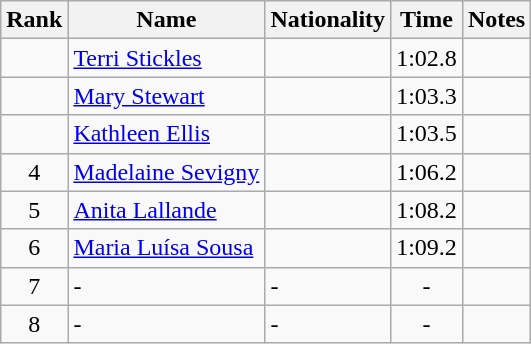<table class="wikitable sortable" style="text-align:center">
<tr>
<th>Rank</th>
<th>Name</th>
<th>Nationality</th>
<th>Time</th>
<th>Notes</th>
</tr>
<tr>
<td></td>
<td align=left><a href='#'>Terri Stickles</a></td>
<td align=left></td>
<td>1:02.8</td>
<td></td>
</tr>
<tr>
<td></td>
<td align=left><a href='#'>Mary Stewart</a></td>
<td align=left></td>
<td>1:03.3</td>
<td></td>
</tr>
<tr>
<td></td>
<td align=left><a href='#'>Kathleen Ellis</a></td>
<td align=left></td>
<td>1:03.5</td>
<td></td>
</tr>
<tr>
<td>4</td>
<td align=left><a href='#'>Madelaine Sevigny</a></td>
<td align=left></td>
<td>1:06.2</td>
<td></td>
</tr>
<tr>
<td>5</td>
<td align=left><a href='#'>Anita Lallande</a></td>
<td align=left></td>
<td>1:08.2</td>
<td></td>
</tr>
<tr>
<td>6</td>
<td align=left><a href='#'>Maria Luísa Sousa</a></td>
<td align=left></td>
<td>1:09.2</td>
<td></td>
</tr>
<tr>
<td>7</td>
<td align=left>-</td>
<td align=left>-</td>
<td>-</td>
<td></td>
</tr>
<tr>
<td>8</td>
<td align=left>-</td>
<td align=left>-</td>
<td>-</td>
<td></td>
</tr>
</table>
